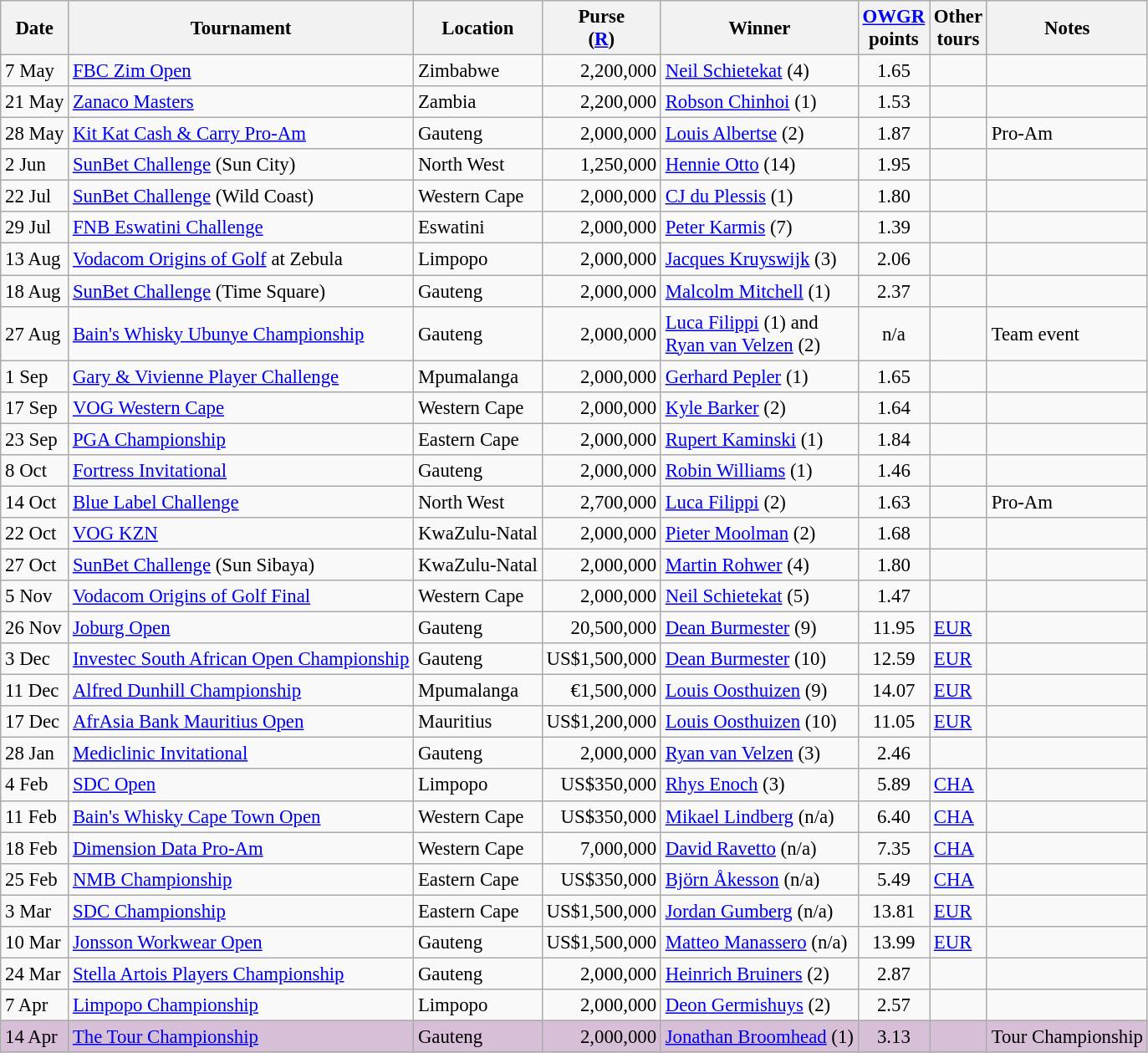<table class="wikitable" style="font-size:95%">
<tr>
<th>Date</th>
<th>Tournament</th>
<th>Location</th>
<th>Purse<br>(<a href='#'>R</a>)</th>
<th>Winner</th>
<th><a href='#'>OWGR</a><br>points</th>
<th>Other<br>tours</th>
<th>Notes</th>
</tr>
<tr>
<td>7 May</td>
<td><a href='#'>FBC Zim Open</a></td>
<td>Zimbabwe</td>
<td align=right>2,200,000</td>
<td> <a href='#'>Neil Schietekat</a> (4)</td>
<td align=center>1.65</td>
<td></td>
<td></td>
</tr>
<tr>
<td>21 May</td>
<td><a href='#'>Zanaco Masters</a></td>
<td>Zambia</td>
<td align=right>2,200,000</td>
<td> <a href='#'>Robson Chinhoi</a> (1)</td>
<td align=center>1.53</td>
<td></td>
<td></td>
</tr>
<tr>
<td>28 May</td>
<td><a href='#'>Kit Kat Cash & Carry Pro-Am</a></td>
<td>Gauteng</td>
<td align=right>2,000,000</td>
<td> <a href='#'>Louis Albertse</a> (2)</td>
<td align=center>1.87</td>
<td></td>
<td>Pro-Am</td>
</tr>
<tr>
<td>2 Jun</td>
<td><a href='#'>SunBet Challenge</a> (Sun City)</td>
<td>North West</td>
<td align=right>1,250,000</td>
<td> <a href='#'>Hennie Otto</a> (14)</td>
<td align=center>1.95</td>
<td></td>
<td></td>
</tr>
<tr>
<td>22 Jul</td>
<td><a href='#'>SunBet Challenge</a> (Wild Coast)</td>
<td>Western Cape</td>
<td align=right>2,000,000</td>
<td> <a href='#'>CJ du Plessis</a> (1)</td>
<td align=center>1.80</td>
<td></td>
<td></td>
</tr>
<tr>
<td>29 Jul</td>
<td><a href='#'>FNB Eswatini Challenge</a></td>
<td>Eswatini</td>
<td align=right>2,000,000</td>
<td> <a href='#'>Peter Karmis</a> (7)</td>
<td align=center>1.39</td>
<td></td>
<td></td>
</tr>
<tr>
<td>13 Aug</td>
<td><a href='#'>Vodacom Origins of Golf</a> at Zebula</td>
<td>Limpopo</td>
<td align=right>2,000,000</td>
<td> <a href='#'>Jacques Kruyswijk</a> (3)</td>
<td align=center>2.06</td>
<td></td>
<td></td>
</tr>
<tr>
<td>18 Aug</td>
<td><a href='#'>SunBet Challenge</a> (Time Square)</td>
<td>Gauteng</td>
<td align=right>2,000,000</td>
<td> <a href='#'>Malcolm Mitchell</a> (1)</td>
<td align=center>2.37</td>
<td></td>
<td></td>
</tr>
<tr>
<td>27 Aug</td>
<td><a href='#'>Bain's Whisky Ubunye Championship</a></td>
<td>Gauteng</td>
<td align=right>2,000,000</td>
<td> <a href='#'>Luca Filippi</a> (1) and<br> <a href='#'>Ryan van Velzen</a> (2)</td>
<td align=center>n/a</td>
<td></td>
<td>Team event</td>
</tr>
<tr>
<td>1 Sep</td>
<td><a href='#'>Gary & Vivienne Player Challenge</a></td>
<td>Mpumalanga</td>
<td align=right>2,000,000</td>
<td> <a href='#'>Gerhard Pepler</a> (1)</td>
<td align=center>1.65</td>
<td></td>
<td></td>
</tr>
<tr>
<td>17 Sep</td>
<td><a href='#'>VOG Western Cape</a></td>
<td>Western Cape</td>
<td align=right>2,000,000</td>
<td> <a href='#'>Kyle Barker</a> (2)</td>
<td align=center>1.64</td>
<td></td>
<td></td>
</tr>
<tr>
<td>23 Sep</td>
<td><a href='#'>PGA Championship</a></td>
<td>Eastern Cape</td>
<td align=right>2,000,000</td>
<td> <a href='#'>Rupert Kaminski</a> (1)</td>
<td align=center>1.84</td>
<td></td>
<td></td>
</tr>
<tr>
<td>8 Oct</td>
<td><a href='#'>Fortress Invitational</a></td>
<td>Gauteng</td>
<td align=right>2,000,000</td>
<td> <a href='#'>Robin Williams</a> (1)</td>
<td align=center>1.46</td>
<td></td>
<td></td>
</tr>
<tr>
<td>14 Oct</td>
<td><a href='#'>Blue Label Challenge</a></td>
<td>North West</td>
<td align=right>2,700,000</td>
<td> <a href='#'>Luca Filippi</a> (2)</td>
<td align=center>1.63</td>
<td></td>
<td>Pro-Am</td>
</tr>
<tr>
<td>22 Oct</td>
<td><a href='#'>VOG KZN</a></td>
<td>KwaZulu-Natal</td>
<td align=right>2,000,000</td>
<td> <a href='#'>Pieter Moolman</a> (2)</td>
<td align=center>1.68</td>
<td></td>
<td></td>
</tr>
<tr>
<td>27 Oct</td>
<td><a href='#'>SunBet Challenge</a> (Sun Sibaya)</td>
<td>KwaZulu-Natal</td>
<td align=right>2,000,000</td>
<td> <a href='#'>Martin Rohwer</a> (4)</td>
<td align=center>1.80</td>
<td></td>
<td></td>
</tr>
<tr>
<td>5 Nov</td>
<td><a href='#'>Vodacom Origins of Golf Final</a></td>
<td>Western Cape</td>
<td align=right>2,000,000</td>
<td> <a href='#'>Neil Schietekat</a> (5)</td>
<td align=center>1.47</td>
<td></td>
<td></td>
</tr>
<tr>
<td>26 Nov</td>
<td><a href='#'>Joburg Open</a></td>
<td>Gauteng</td>
<td align=right>20,500,000</td>
<td> <a href='#'>Dean Burmester</a> (9)</td>
<td align=center>11.95</td>
<td><a href='#'>EUR</a></td>
<td></td>
</tr>
<tr>
<td>3 Dec</td>
<td><a href='#'>Investec South African Open Championship</a></td>
<td>Gauteng</td>
<td align=right>US$1,500,000</td>
<td> <a href='#'>Dean Burmester</a> (10)</td>
<td align=center>12.59</td>
<td><a href='#'>EUR</a></td>
<td></td>
</tr>
<tr>
<td>11 Dec</td>
<td><a href='#'>Alfred Dunhill Championship</a></td>
<td>Mpumalanga</td>
<td align=right>€1,500,000</td>
<td> <a href='#'>Louis Oosthuizen</a> (9)</td>
<td align=center>14.07</td>
<td><a href='#'>EUR</a></td>
<td></td>
</tr>
<tr>
<td>17 Dec</td>
<td><a href='#'>AfrAsia Bank Mauritius Open</a></td>
<td>Mauritius</td>
<td align=right>US$1,200,000</td>
<td> <a href='#'>Louis Oosthuizen</a> (10)</td>
<td align=center>11.05</td>
<td><a href='#'>EUR</a></td>
<td></td>
</tr>
<tr>
<td>28 Jan</td>
<td><a href='#'>Mediclinic Invitational</a></td>
<td>Gauteng</td>
<td align=right>2,000,000</td>
<td> <a href='#'>Ryan van Velzen</a> (3)</td>
<td align=center>2.46</td>
<td></td>
<td></td>
</tr>
<tr>
<td>4 Feb</td>
<td><a href='#'>SDC Open</a></td>
<td>Limpopo</td>
<td align=right>US$350,000</td>
<td> <a href='#'>Rhys Enoch</a> (3)</td>
<td align=center>5.89</td>
<td><a href='#'>CHA</a></td>
<td></td>
</tr>
<tr>
<td>11 Feb</td>
<td><a href='#'>Bain's Whisky Cape Town Open</a></td>
<td>Western Cape</td>
<td align=right>US$350,000</td>
<td> <a href='#'>Mikael Lindberg</a> (n/a)</td>
<td align=center>6.40</td>
<td><a href='#'>CHA</a></td>
<td></td>
</tr>
<tr>
<td>18 Feb</td>
<td><a href='#'>Dimension Data Pro-Am</a></td>
<td>Western Cape</td>
<td align=right>7,000,000</td>
<td> <a href='#'>David Ravetto</a> (n/a)</td>
<td align=center>7.35</td>
<td><a href='#'>CHA</a></td>
<td></td>
</tr>
<tr>
<td>25 Feb</td>
<td><a href='#'>NMB Championship</a></td>
<td>Eastern Cape</td>
<td align=right>US$350,000</td>
<td> <a href='#'>Björn Åkesson</a> (n/a)</td>
<td align=center>5.49</td>
<td><a href='#'>CHA</a></td>
<td></td>
</tr>
<tr>
<td>3 Mar</td>
<td><a href='#'>SDC Championship</a></td>
<td>Eastern Cape</td>
<td align=right>US$1,500,000</td>
<td> <a href='#'>Jordan Gumberg</a> (n/a)</td>
<td align=center>13.81</td>
<td><a href='#'>EUR</a></td>
<td></td>
</tr>
<tr>
<td>10 Mar</td>
<td><a href='#'>Jonsson Workwear Open</a></td>
<td>Gauteng</td>
<td align=right>US$1,500,000</td>
<td> <a href='#'>Matteo Manassero</a> (n/a)</td>
<td align=center>13.99</td>
<td><a href='#'>EUR</a></td>
<td></td>
</tr>
<tr>
<td>24 Mar</td>
<td><a href='#'>Stella Artois Players Championship</a></td>
<td>Gauteng</td>
<td align=right>2,000,000</td>
<td> <a href='#'>Heinrich Bruiners</a> (2)</td>
<td align=center>2.87</td>
<td></td>
<td></td>
</tr>
<tr>
<td>7 Apr</td>
<td><a href='#'>Limpopo Championship</a></td>
<td>Limpopo</td>
<td align=right>2,000,000</td>
<td> <a href='#'>Deon Germishuys</a> (2)</td>
<td align=center>2.57</td>
<td></td>
<td></td>
</tr>
<tr style="background:thistle;">
<td>14 Apr</td>
<td><a href='#'>The Tour Championship</a></td>
<td>Gauteng</td>
<td align=right>2,000,000</td>
<td> <a href='#'>Jonathan Broomhead</a> (1)</td>
<td align=center>3.13</td>
<td></td>
<td>Tour Championship</td>
</tr>
</table>
